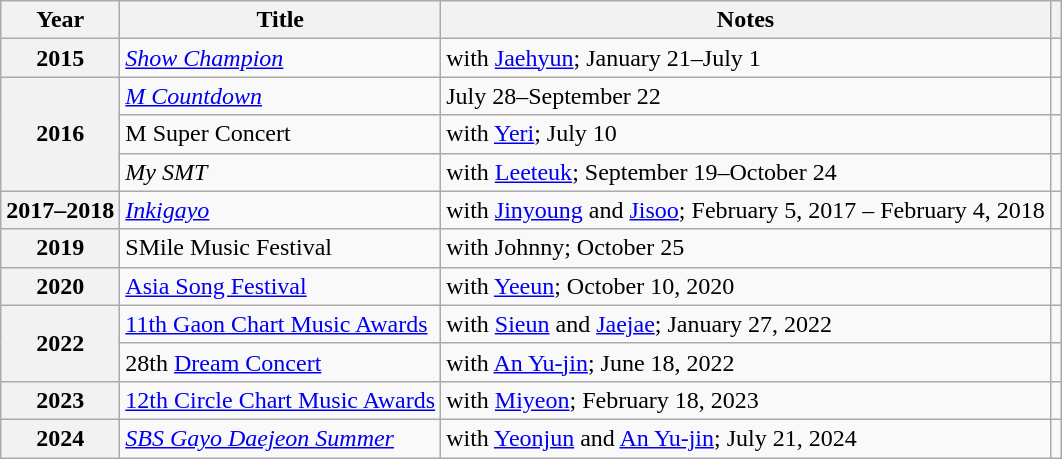<table class="wikitable sortable plainrowheaders">
<tr>
<th scope="col">Year</th>
<th scope="col">Title</th>
<th scope="col">Notes</th>
<th scope="col" class="unsortable"></th>
</tr>
<tr>
<th scope="row">2015</th>
<td><em><a href='#'>Show Champion</a></em></td>
<td>with <a href='#'>Jaehyun</a>; January 21–July 1</td>
<td></td>
</tr>
<tr>
<th rowspan="3" scope="row">2016</th>
<td><em><a href='#'>M Countdown</a></em></td>
<td>July 28–September 22</td>
<td></td>
</tr>
<tr>
<td>M Super Concert</td>
<td>with <a href='#'>Yeri</a>; July 10</td>
<td></td>
</tr>
<tr>
<td><em>My SMT</em></td>
<td>with <a href='#'>Leeteuk</a>; September 19–October 24</td>
<td></td>
</tr>
<tr>
<th scope="row">2017–2018</th>
<td><em><a href='#'>Inkigayo</a></em></td>
<td>with <a href='#'>Jinyoung</a> and <a href='#'>Jisoo</a>; February 5, 2017 – February 4, 2018</td>
<td></td>
</tr>
<tr>
<th scope="row">2019</th>
<td>SMile Music Festival</td>
<td>with Johnny; October 25</td>
<td></td>
</tr>
<tr>
<th scope="row">2020</th>
<td><a href='#'>Asia Song Festival</a></td>
<td>with <a href='#'>Yeeun</a>; October 10, 2020</td>
<td></td>
</tr>
<tr>
<th rowspan="2" scope="row">2022</th>
<td><a href='#'>11th Gaon Chart Music Awards</a></td>
<td>with <a href='#'>Sieun</a> and <a href='#'>Jaejae</a>; January 27, 2022</td>
<td></td>
</tr>
<tr>
<td>28th <a href='#'>Dream Concert</a></td>
<td>with <a href='#'>An Yu-jin</a>; June 18, 2022</td>
<td></td>
</tr>
<tr>
<th scope="row">2023</th>
<td><a href='#'>12th Circle Chart Music Awards</a></td>
<td>with <a href='#'>Miyeon</a>; February 18, 2023</td>
<td></td>
</tr>
<tr>
<th scope="row">2024</th>
<td><em><a href='#'>SBS Gayo Daejeon Summer</a></em></td>
<td>with <a href='#'>Yeonjun</a> and <a href='#'>An Yu-jin</a>; July 21, 2024</td>
<td></td>
</tr>
</table>
